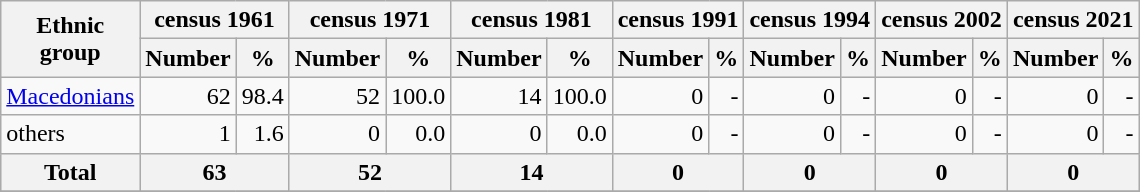<table class="wikitable">
<tr>
<th rowspan="2">Ethnic<br>group</th>
<th colspan="2">census 1961</th>
<th colspan="2">census 1971</th>
<th colspan="2">census 1981</th>
<th colspan="2">census 1991</th>
<th colspan="2">census 1994</th>
<th colspan="2">census 2002</th>
<th colspan="2">census 2021</th>
</tr>
<tr bgcolor="#e0e0e0">
<th>Number</th>
<th>%</th>
<th>Number</th>
<th>%</th>
<th>Number</th>
<th>%</th>
<th>Number</th>
<th>%</th>
<th>Number</th>
<th>%</th>
<th>Number</th>
<th>%</th>
<th>Number</th>
<th>%</th>
</tr>
<tr>
<td><a href='#'>Macedonians</a></td>
<td align="right">62</td>
<td align="right">98.4</td>
<td align="right">52</td>
<td align="right">100.0</td>
<td align="right">14</td>
<td align="right">100.0</td>
<td align="right">0</td>
<td align="right">-</td>
<td align="right">0</td>
<td align="right">-</td>
<td align="right">0</td>
<td align="right">-</td>
<td align="right">0</td>
<td align="right">-</td>
</tr>
<tr>
<td>others</td>
<td align="right">1</td>
<td align="right">1.6</td>
<td align="right">0</td>
<td align="right">0.0</td>
<td align="right">0</td>
<td align="right">0.0</td>
<td align="right">0</td>
<td align="right">-</td>
<td align="right">0</td>
<td align="right">-</td>
<td align="right">0</td>
<td align="right">-</td>
<td align="right">0</td>
<td align="right">-</td>
</tr>
<tr bgcolor="#e0e0e0">
<th align="left">Total</th>
<th colspan="2">63</th>
<th colspan="2">52</th>
<th colspan="2">14</th>
<th colspan="2">0</th>
<th colspan="2">0</th>
<th colspan="2">0</th>
<th colspan="2">0</th>
</tr>
<tr>
</tr>
</table>
